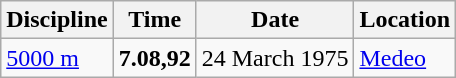<table class='wikitable'>
<tr>
<th>Discipline</th>
<th>Time</th>
<th>Date</th>
<th>Location</th>
</tr>
<tr>
<td><a href='#'>5000 m</a></td>
<td><strong>7.08,92</strong></td>
<td>24 March 1975</td>
<td align=left><a href='#'>Medeo</a></td>
</tr>
</table>
